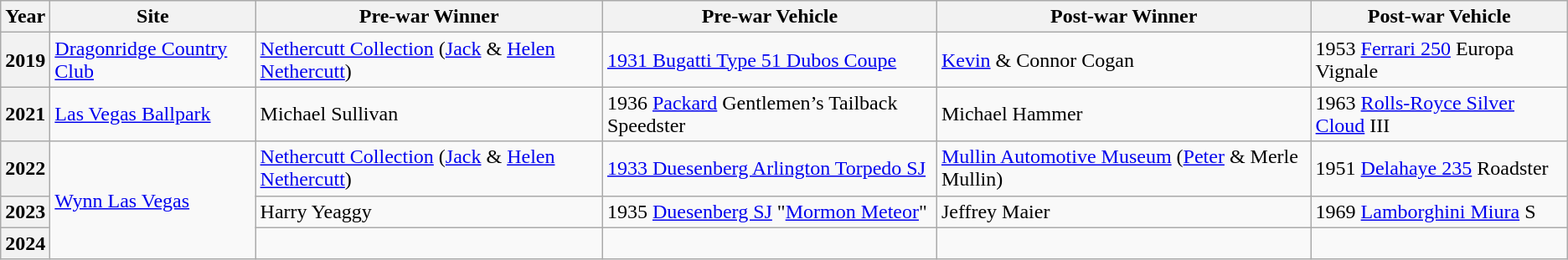<table class="wikitable">
<tr>
<th>Year</th>
<th>Site</th>
<th>Pre-war Winner</th>
<th>Pre-war Vehicle</th>
<th>Post-war Winner</th>
<th>Post-war Vehicle</th>
</tr>
<tr>
<th>2019</th>
<td><a href='#'>Dragonridge Country Club</a></td>
<td><a href='#'>Nethercutt Collection</a> (<a href='#'>Jack</a> & <a href='#'>Helen Nethercutt</a>)</td>
<td><a href='#'>1931 Bugatti Type 51 Dubos Coupe</a></td>
<td><a href='#'>Kevin</a> & Connor Cogan</td>
<td>1953 <a href='#'>Ferrari 250</a> Europa Vignale</td>
</tr>
<tr>
<th>2021</th>
<td><a href='#'>Las Vegas Ballpark</a></td>
<td>Michael Sullivan</td>
<td>1936 <a href='#'>Packard</a> Gentlemen’s Tailback Speedster</td>
<td>Michael Hammer</td>
<td>1963 <a href='#'>Rolls-Royce Silver Cloud</a> III</td>
</tr>
<tr>
<th>2022</th>
<td rowspan="3"><a href='#'>Wynn Las Vegas</a></td>
<td><a href='#'>Nethercutt Collection</a> (<a href='#'>Jack</a> & <a href='#'>Helen Nethercutt</a>)</td>
<td><a href='#'>1933 Duesenberg Arlington Torpedo SJ</a></td>
<td><a href='#'>Mullin Automotive Museum</a> (<a href='#'>Peter</a> & Merle Mullin)</td>
<td>1951 <a href='#'>Delahaye 235</a> Roadster</td>
</tr>
<tr>
<th>2023</th>
<td>Harry Yeaggy</td>
<td>1935 <a href='#'>Duesenberg SJ</a> "<a href='#'>Mormon Meteor</a>"</td>
<td>Jeffrey Maier</td>
<td>1969 <a href='#'>Lamborghini Miura</a> S</td>
</tr>
<tr>
<th>2024</th>
<td></td>
<td></td>
<td></td>
<td></td>
</tr>
</table>
